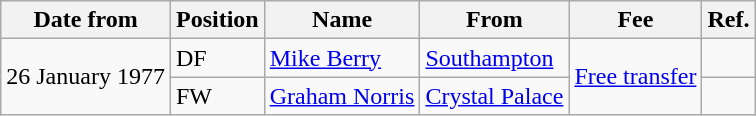<table class="wikitable">
<tr>
<th>Date from</th>
<th>Position</th>
<th>Name</th>
<th>From</th>
<th>Fee</th>
<th>Ref.</th>
</tr>
<tr>
<td rowspan="2">26 January 1977</td>
<td>DF</td>
<td> <a href='#'>Mike Berry</a></td>
<td> <a href='#'>Southampton</a></td>
<td rowspan="2"><a href='#'>Free transfer</a></td>
<td></td>
</tr>
<tr>
<td>FW</td>
<td> <a href='#'>Graham Norris</a></td>
<td> <a href='#'>Crystal Palace</a></td>
<td></td>
</tr>
</table>
